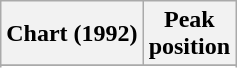<table class="wikitable sortable">
<tr>
<th align="left">Chart (1992)</th>
<th style="text-align:center;">Peak<br>position</th>
</tr>
<tr>
</tr>
<tr>
</tr>
</table>
